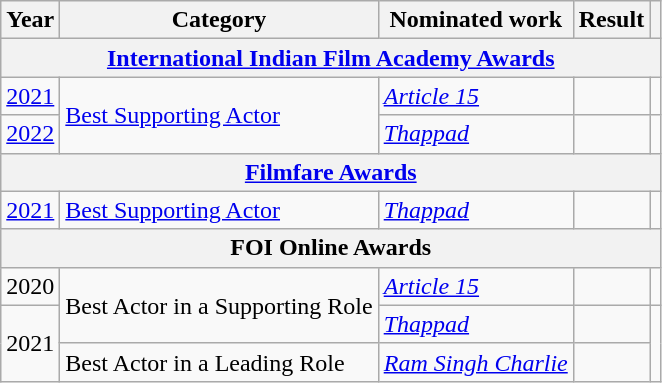<table class="wikitable sortable">
<tr>
<th>Year</th>
<th>Category</th>
<th>Nominated work</th>
<th>Result</th>
<th></th>
</tr>
<tr>
<th colspan="5" style="background:FFC1CC;"><a href='#'>International Indian Film Academy Awards</a></th>
</tr>
<tr>
<td><a href='#'>2021</a></td>
<td rowspan="2"><a href='#'>Best Supporting Actor</a></td>
<td><em><a href='#'>Article 15</a></em></td>
<td></td>
<td></td>
</tr>
<tr>
<td><a href='#'>2022</a></td>
<td><em><a href='#'>Thappad</a></em></td>
<td></td>
<td></td>
</tr>
<tr>
<th colspan="5" style="background:FFC1CC;"><a href='#'>Filmfare Awards</a></th>
</tr>
<tr>
<td><a href='#'>2021</a></td>
<td><a href='#'>Best Supporting Actor</a></td>
<td><em><a href='#'>Thappad</a></em></td>
<td></td>
<td></td>
</tr>
<tr>
<th colspan="5" style="background:FFC1CC;">FOI Online Awards</th>
</tr>
<tr>
<td>2020</td>
<td rowspan="2">Best Actor in a Supporting Role</td>
<td><em><a href='#'>Article 15</a></em></td>
<td></td>
<td></td>
</tr>
<tr>
<td rowspan="2">2021</td>
<td><em><a href='#'>Thappad</a></em></td>
<td></td>
<td rowspan="2"></td>
</tr>
<tr>
<td>Best Actor in a Leading Role</td>
<td><em><a href='#'>Ram Singh Charlie</a></em></td>
<td></td>
</tr>
</table>
